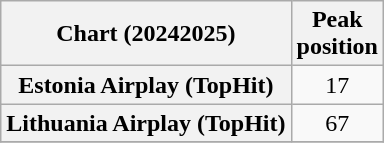<table class="wikitable sortable plainrowheaders" style="text-align:center">
<tr>
<th scope="col">Chart (20242025)</th>
<th scope="col">Peak<br>position</th>
</tr>
<tr>
<th scope="row">Estonia Airplay (TopHit)</th>
<td>17</td>
</tr>
<tr>
<th scope="row">Lithuania Airplay (TopHit)</th>
<td>67</td>
</tr>
<tr>
</tr>
</table>
